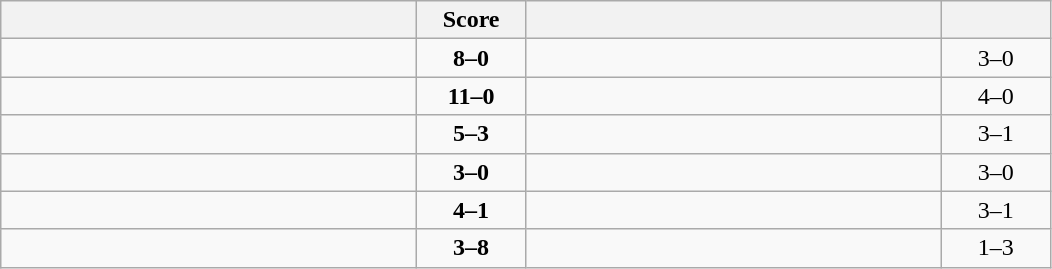<table class="wikitable" style="text-align: center; ">
<tr>
<th align="right" width="270"></th>
<th width="65">Score</th>
<th align="left" width="270"></th>
<th width="65"></th>
</tr>
<tr>
<td align="left"><strong></strong></td>
<td><strong>8–0</strong></td>
<td align="left"></td>
<td>3–0 <strong></strong></td>
</tr>
<tr>
<td align="left"><strong></strong></td>
<td><strong>11–0</strong></td>
<td align="left"></td>
<td>4–0 <strong></strong></td>
</tr>
<tr>
<td align="left"><strong></strong></td>
<td><strong>5–3</strong></td>
<td align="left"></td>
<td>3–1 <strong></strong></td>
</tr>
<tr>
<td align="left"><strong></strong></td>
<td><strong>3–0</strong></td>
<td align="left"></td>
<td>3–0 <strong></strong></td>
</tr>
<tr>
<td align="left"><strong></strong></td>
<td><strong>4–1</strong></td>
<td align="left"></td>
<td>3–1 <strong></strong></td>
</tr>
<tr>
<td align="left"></td>
<td><strong>3–8</strong></td>
<td align="left"><strong></strong></td>
<td>1–3 <strong></strong></td>
</tr>
</table>
